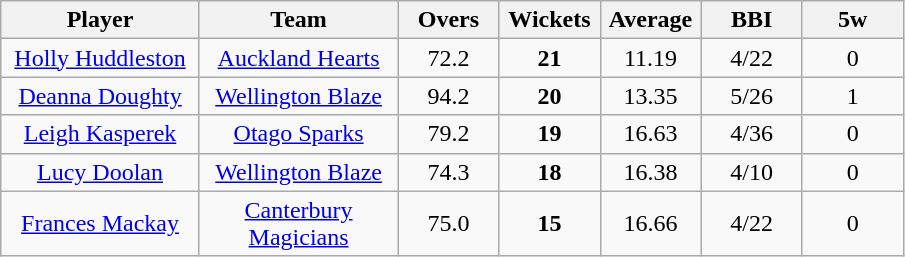<table class="wikitable" style="text-align:center">
<tr>
<th width=125>Player</th>
<th width=125>Team</th>
<th width=60>Overs</th>
<th width=60>Wickets</th>
<th width=60>Average</th>
<th width=60>BBI</th>
<th width=60>5w</th>
</tr>
<tr>
<td><a href='#'>Holly Huddleston</a></td>
<td><a href='#'>Auckland Hearts</a></td>
<td>72.2</td>
<td><strong>21</strong></td>
<td>11.19</td>
<td>4/22</td>
<td>0</td>
</tr>
<tr>
<td><a href='#'>Deanna Doughty</a></td>
<td><a href='#'>Wellington Blaze</a></td>
<td>94.2</td>
<td><strong>20</strong></td>
<td>13.35</td>
<td>5/26</td>
<td>1</td>
</tr>
<tr>
<td><a href='#'>Leigh Kasperek</a></td>
<td><a href='#'>Otago Sparks</a></td>
<td>79.2</td>
<td><strong>19</strong></td>
<td>16.63</td>
<td>4/36</td>
<td>0</td>
</tr>
<tr>
<td><a href='#'>Lucy Doolan</a></td>
<td><a href='#'>Wellington Blaze</a></td>
<td>74.3</td>
<td><strong>18</strong></td>
<td>16.38</td>
<td>4/10</td>
<td>0</td>
</tr>
<tr>
<td><a href='#'>Frances Mackay</a></td>
<td><a href='#'>Canterbury Magicians</a></td>
<td>75.0</td>
<td><strong>15</strong></td>
<td>16.66</td>
<td>4/22</td>
<td>0</td>
</tr>
</table>
